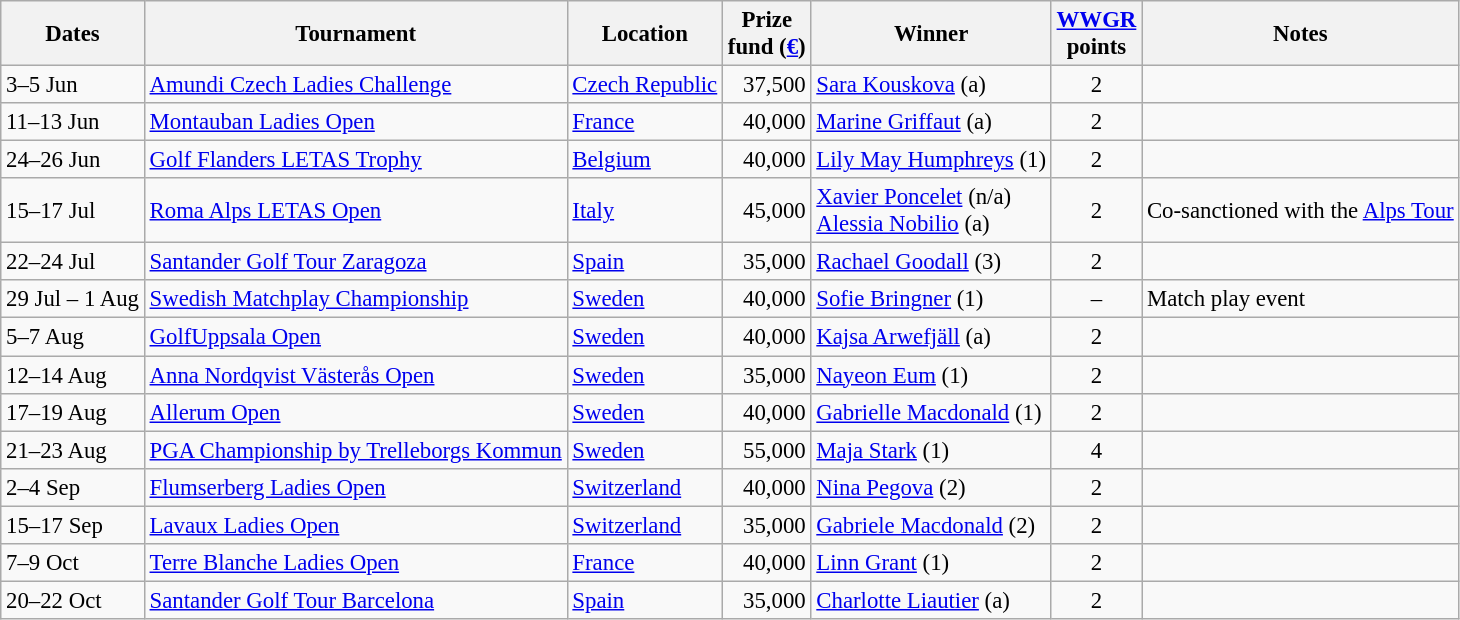<table class="wikitable sortable" style="font-size:95%;">
<tr>
<th>Dates</th>
<th>Tournament</th>
<th>Location</th>
<th>Prize<br>fund (<a href='#'>€</a>)</th>
<th>Winner</th>
<th><a href='#'>WWGR</a><br>points</th>
<th>Notes</th>
</tr>
<tr>
<td>3–5 Jun</td>
<td><a href='#'>Amundi Czech Ladies Challenge</a></td>
<td><a href='#'>Czech Republic</a></td>
<td align=right>37,500</td>
<td> <a href='#'>Sara Kouskova</a> (a)</td>
<td align=center>2</td>
<td></td>
</tr>
<tr>
<td>11–13 Jun</td>
<td><a href='#'>Montauban Ladies Open</a></td>
<td><a href='#'>France</a></td>
<td align=right>40,000</td>
<td> <a href='#'>Marine Griffaut</a> (a)</td>
<td align=center>2</td>
<td></td>
</tr>
<tr>
<td>24–26 Jun</td>
<td><a href='#'>Golf Flanders LETAS Trophy</a></td>
<td><a href='#'>Belgium</a></td>
<td align=right>40,000</td>
<td> <a href='#'>Lily May Humphreys</a> (1)</td>
<td align=center>2</td>
<td></td>
</tr>
<tr>
<td>15–17 Jul</td>
<td><a href='#'>Roma Alps LETAS Open</a></td>
<td><a href='#'>Italy</a></td>
<td align=right>45,000</td>
<td> <a href='#'>Xavier Poncelet</a> (n/a)<br> <a href='#'>Alessia Nobilio</a> (a)</td>
<td align=center>2</td>
<td>Co-sanctioned with the <a href='#'>Alps Tour</a></td>
</tr>
<tr>
<td>22–24 Jul</td>
<td><a href='#'>Santander Golf Tour Zaragoza</a></td>
<td><a href='#'>Spain</a></td>
<td align=right>35,000</td>
<td> <a href='#'>Rachael Goodall</a> (3)</td>
<td align=center>2</td>
<td></td>
</tr>
<tr>
<td>29 Jul – 1 Aug</td>
<td><a href='#'>Swedish Matchplay Championship</a></td>
<td><a href='#'>Sweden</a></td>
<td align=right>40,000</td>
<td> <a href='#'>Sofie Bringner</a> (1)</td>
<td align=center>–</td>
<td>Match play event</td>
</tr>
<tr>
<td>5–7 Aug</td>
<td><a href='#'>GolfUppsala Open</a></td>
<td><a href='#'>Sweden</a></td>
<td align=right>40,000</td>
<td> <a href='#'>Kajsa Arwefjäll</a> (a)</td>
<td align=center>2</td>
<td></td>
</tr>
<tr>
<td>12–14 Aug</td>
<td><a href='#'>Anna Nordqvist Västerås Open</a></td>
<td><a href='#'>Sweden</a></td>
<td align=right>35,000</td>
<td> <a href='#'>Nayeon Eum</a> (1)</td>
<td align=center>2</td>
<td></td>
</tr>
<tr>
<td>17–19 Aug</td>
<td><a href='#'>Allerum Open</a></td>
<td><a href='#'>Sweden</a></td>
<td align=right>40,000</td>
<td> <a href='#'>Gabrielle Macdonald</a> (1)</td>
<td align=center>2</td>
<td></td>
</tr>
<tr>
<td>21–23 Aug</td>
<td><a href='#'>PGA Championship by Trelleborgs Kommun</a></td>
<td><a href='#'>Sweden</a></td>
<td align=right>55,000</td>
<td> <a href='#'>Maja Stark</a> (1)</td>
<td align=center>4</td>
<td></td>
</tr>
<tr>
<td>2–4 Sep</td>
<td><a href='#'>Flumserberg Ladies Open</a></td>
<td><a href='#'>Switzerland</a></td>
<td align=right>40,000</td>
<td> <a href='#'>Nina Pegova</a> (2)</td>
<td align=center>2</td>
<td></td>
</tr>
<tr>
<td>15–17 Sep</td>
<td><a href='#'>Lavaux Ladies Open</a></td>
<td><a href='#'>Switzerland</a></td>
<td align=right>35,000</td>
<td> <a href='#'>Gabriele Macdonald</a> (2)</td>
<td align=center>2</td>
<td></td>
</tr>
<tr>
<td>7–9 Oct</td>
<td><a href='#'>Terre Blanche Ladies Open</a></td>
<td><a href='#'>France</a></td>
<td align=right>40,000</td>
<td> <a href='#'>Linn Grant</a> (1)</td>
<td align=center>2</td>
<td></td>
</tr>
<tr>
<td>20–22 Oct</td>
<td><a href='#'>Santander Golf Tour Barcelona</a></td>
<td><a href='#'>Spain</a></td>
<td align=right>35,000</td>
<td> <a href='#'>Charlotte Liautier</a> (a)</td>
<td align=center>2</td>
<td></td>
</tr>
</table>
